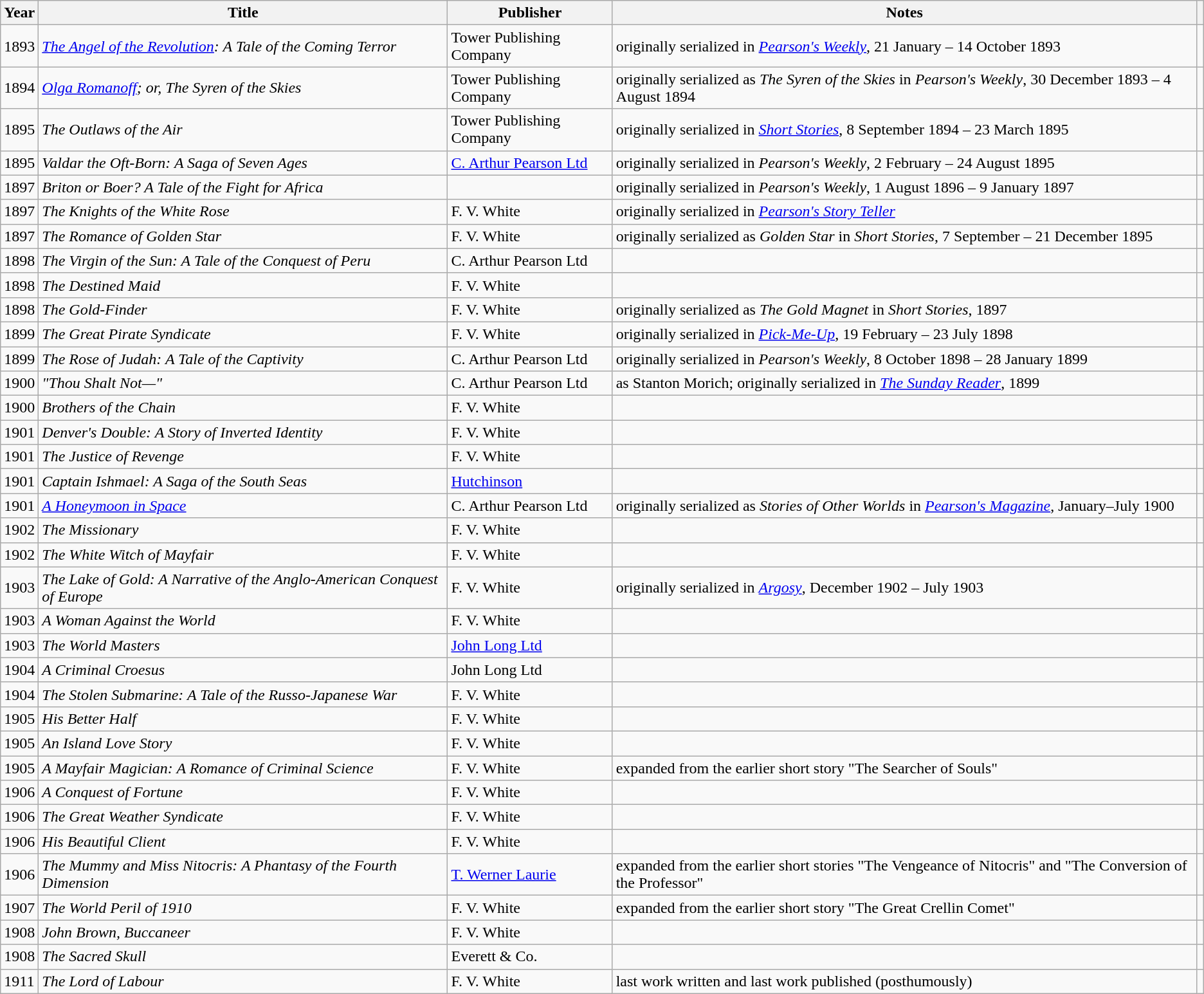<table class="wikitable">
<tr>
<th>Year</th>
<th>Title</th>
<th>Publisher</th>
<th>Notes</th>
<th></th>
</tr>
<tr>
<td>1893</td>
<td><em><a href='#'>The Angel of the Revolution</a>: A Tale of the Coming Terror</em></td>
<td>Tower Publishing Company</td>
<td>originally serialized in <em><a href='#'>Pearson's Weekly</a></em>, 21 January – 14 October 1893</td>
<td></td>
</tr>
<tr>
<td>1894</td>
<td><em><a href='#'>Olga Romanoff</a>;</em> <em>or,</em> <em>The Syren of the Skies</em></td>
<td>Tower Publishing Company</td>
<td>originally serialized as <em>The Syren of the Skies</em> in <em>Pearson's Weekly</em>, 30 December 1893 – 4 August 1894</td>
<td></td>
</tr>
<tr>
<td>1895</td>
<td><em>The Outlaws of the Air</em></td>
<td>Tower Publishing Company</td>
<td>originally serialized in <em><a href='#'>Short Stories</a></em>, 8 September 1894 – 23 March 1895</td>
<td></td>
</tr>
<tr>
<td>1895</td>
<td><em>Valdar the Oft-Born: A Saga of Seven Ages</em></td>
<td><a href='#'>C. Arthur Pearson Ltd</a></td>
<td>originally serialized in <em>Pearson's Weekly</em>, 2 February – 24 August 1895</td>
<td></td>
</tr>
<tr>
<td>1897</td>
<td><em>Briton or Boer? A Tale of the Fight for Africa</em></td>
<td></td>
<td>originally serialized in <em>Pearson's Weekly</em>, 1 August 1896 – 9 January 1897</td>
<td></td>
</tr>
<tr>
<td>1897</td>
<td><em>The Knights of the White Rose</em></td>
<td>F. V. White</td>
<td>originally serialized in <em><a href='#'>Pearson's Story Teller</a></em></td>
<td></td>
</tr>
<tr>
<td>1897</td>
<td><em>The Romance of Golden Star</em></td>
<td>F. V. White</td>
<td>originally serialized as <em>Golden Star</em> in <em>Short Stories</em>, 7 September – 21 December 1895</td>
<td></td>
</tr>
<tr>
<td>1898</td>
<td><em>The Virgin of the Sun: A Tale of the Conquest of Peru</em></td>
<td>C. Arthur Pearson Ltd</td>
<td></td>
<td></td>
</tr>
<tr>
<td>1898</td>
<td><em>The Destined Maid</em></td>
<td>F. V. White</td>
<td></td>
<td></td>
</tr>
<tr>
<td>1898</td>
<td><em>The Gold-Finder</em></td>
<td>F. V. White</td>
<td>originally serialized as <em>The Gold Magnet</em> in <em>Short Stories</em>, 1897</td>
<td></td>
</tr>
<tr>
<td>1899</td>
<td><em>The Great Pirate Syndicate</em></td>
<td>F. V. White</td>
<td>originally serialized in <em><a href='#'>Pick-Me-Up</a></em>, 19 February – 23 July 1898</td>
<td></td>
</tr>
<tr>
<td>1899</td>
<td><em>The Rose of Judah: A Tale of the Captivity</em></td>
<td>C. Arthur Pearson Ltd</td>
<td>originally serialized in <em>Pearson's Weekly</em>, 8 October 1898 – 28 January 1899</td>
<td></td>
</tr>
<tr>
<td>1900</td>
<td><em>"Thou Shalt Not—"</em></td>
<td>C. Arthur Pearson Ltd</td>
<td>as Stanton Morich; originally serialized in <em><a href='#'>The Sunday Reader</a></em>, 1899</td>
<td></td>
</tr>
<tr>
<td>1900</td>
<td><em>Brothers of the Chain</em></td>
<td>F. V. White</td>
<td></td>
<td></td>
</tr>
<tr>
<td>1901</td>
<td><em>Denver's Double: A Story of Inverted Identity</em></td>
<td>F. V. White</td>
<td></td>
<td></td>
</tr>
<tr>
<td>1901</td>
<td><em>The Justice of Revenge</em></td>
<td>F. V. White</td>
<td></td>
<td></td>
</tr>
<tr>
<td>1901</td>
<td><em>Captain Ishmael: A Saga of the South Seas</em></td>
<td><a href='#'>Hutchinson</a></td>
<td></td>
<td></td>
</tr>
<tr>
<td>1901</td>
<td><em><a href='#'>A Honeymoon in Space</a></em></td>
<td>C. Arthur Pearson Ltd</td>
<td>originally serialized as <em>Stories of Other Worlds</em> in <em><a href='#'>Pearson's Magazine</a></em>, January–July 1900</td>
<td></td>
</tr>
<tr>
<td>1902</td>
<td><em>The Missionary</em></td>
<td>F. V. White</td>
<td></td>
<td></td>
</tr>
<tr>
<td>1902</td>
<td><em>The White Witch of Mayfair</em></td>
<td>F. V. White</td>
<td></td>
<td></td>
</tr>
<tr>
<td>1903</td>
<td><em>The Lake of Gold: A Narrative of the Anglo-American Conquest of Europe</em></td>
<td>F. V. White</td>
<td>originally serialized in <em><a href='#'>Argosy</a></em>, December 1902 – July 1903</td>
<td></td>
</tr>
<tr>
<td>1903</td>
<td><em>A Woman Against the World</em></td>
<td>F. V. White</td>
<td></td>
<td></td>
</tr>
<tr>
<td>1903</td>
<td><em>The World Masters</em></td>
<td><a href='#'>John Long Ltd</a></td>
<td></td>
<td></td>
</tr>
<tr>
<td>1904</td>
<td><em>A Criminal Croesus</em></td>
<td>John Long Ltd</td>
<td></td>
<td></td>
</tr>
<tr>
<td>1904</td>
<td><em>The Stolen Submarine: A Tale of the Russo-Japanese War</em></td>
<td>F. V. White</td>
<td></td>
<td></td>
</tr>
<tr>
<td>1905</td>
<td><em>His Better Half</em></td>
<td>F. V. White</td>
<td></td>
<td></td>
</tr>
<tr>
<td>1905</td>
<td><em>An Island Love Story</em></td>
<td>F. V. White</td>
<td></td>
<td></td>
</tr>
<tr>
<td>1905</td>
<td><em>A Mayfair Magician: A Romance of Criminal Science</em></td>
<td>F. V. White</td>
<td>expanded from the earlier short story "The Searcher of Souls"</td>
<td></td>
</tr>
<tr>
<td>1906</td>
<td><em>A Conquest of Fortune</em></td>
<td>F. V. White</td>
<td></td>
<td></td>
</tr>
<tr>
<td>1906</td>
<td><em>The Great Weather Syndicate</em></td>
<td>F. V. White</td>
<td></td>
<td></td>
</tr>
<tr>
<td>1906</td>
<td><em>His Beautiful Client</em></td>
<td>F. V. White</td>
<td></td>
<td></td>
</tr>
<tr>
<td>1906</td>
<td><em>The Mummy and Miss Nitocris: A Phantasy of the Fourth Dimension</em></td>
<td><a href='#'>T. Werner Laurie</a></td>
<td>expanded from the earlier short stories "The Vengeance of Nitocris" and "The Conversion of the Professor"</td>
<td></td>
</tr>
<tr>
<td>1907</td>
<td><em>The World Peril of 1910</em></td>
<td>F. V. White</td>
<td>expanded from the earlier short story "The Great Crellin Comet"</td>
<td></td>
</tr>
<tr>
<td>1908</td>
<td><em>John Brown, Buccaneer</em></td>
<td>F. V. White</td>
<td></td>
<td></td>
</tr>
<tr>
<td>1908</td>
<td><em>The Sacred Skull</em></td>
<td>Everett & Co.</td>
<td></td>
<td></td>
</tr>
<tr>
<td>1911</td>
<td><em>The Lord of Labour</em></td>
<td>F. V. White</td>
<td>last work written and last work published (posthumously)</td>
<td></td>
</tr>
</table>
